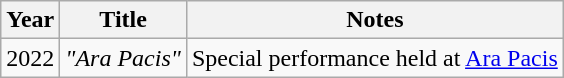<table class="wikitable sortable">
<tr>
<th>Year</th>
<th>Title</th>
<th class="unsortable">Notes</th>
</tr>
<tr>
<td>2022</td>
<td><em>"Ara Pacis"</em></td>
<td>Special performance held at <a href='#'>Ara Pacis</a></td>
</tr>
</table>
